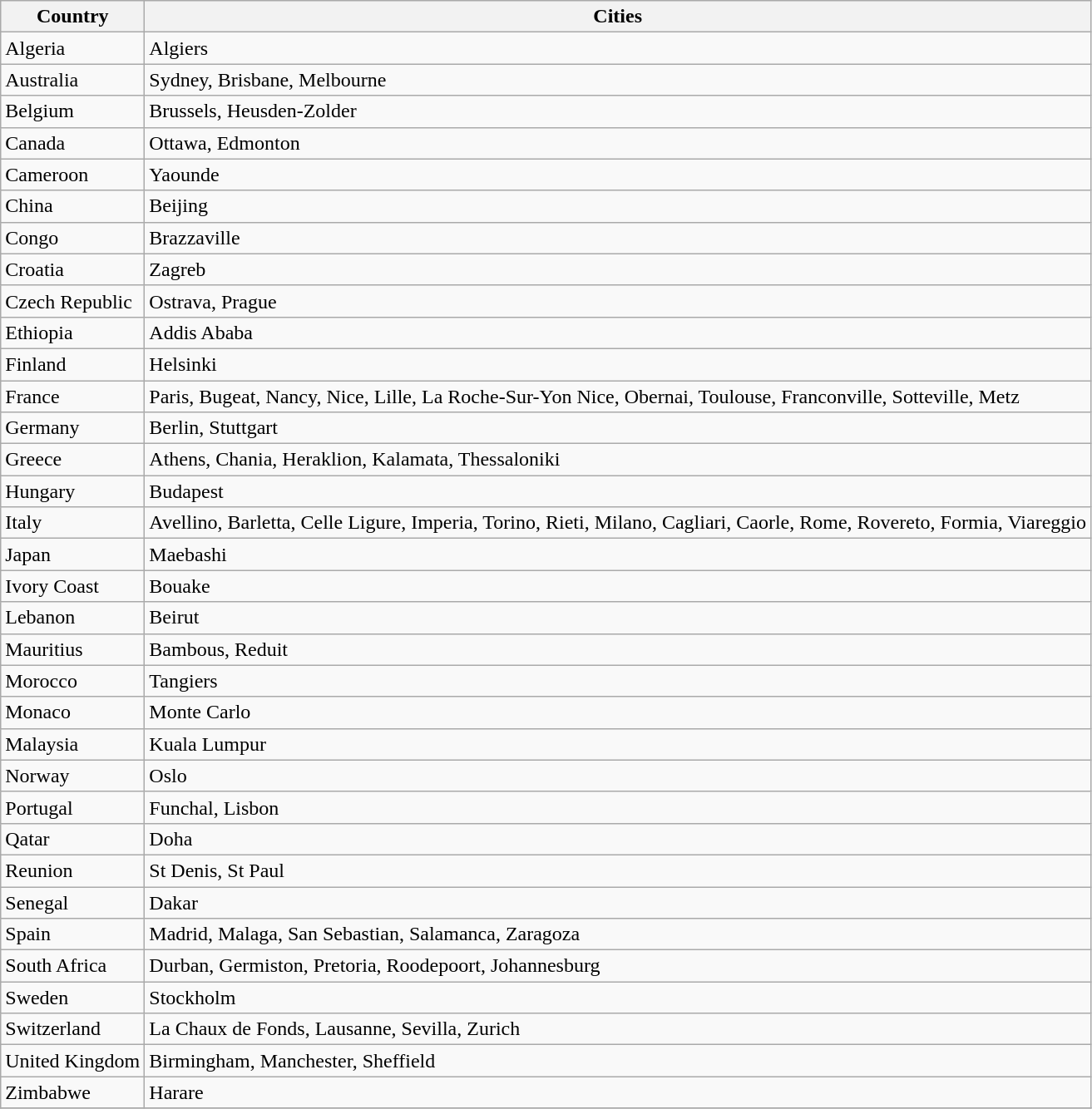<table class="wikitable">
<tr>
<th>Country</th>
<th>Cities</th>
</tr>
<tr>
<td>Algeria</td>
<td>Algiers</td>
</tr>
<tr>
<td>Australia</td>
<td>Sydney, Brisbane, Melbourne</td>
</tr>
<tr>
<td>Belgium</td>
<td>Brussels, Heusden-Zolder</td>
</tr>
<tr>
<td>Canada</td>
<td>Ottawa, Edmonton</td>
</tr>
<tr>
<td>Cameroon</td>
<td>Yaounde</td>
</tr>
<tr>
<td>China</td>
<td>Beijing</td>
</tr>
<tr>
<td>Congo</td>
<td>Brazzaville</td>
</tr>
<tr>
<td>Croatia</td>
<td>Zagreb</td>
</tr>
<tr>
<td>Czech Republic</td>
<td>Ostrava, Prague</td>
</tr>
<tr>
<td>Ethiopia</td>
<td>Addis Ababa</td>
</tr>
<tr>
<td>Finland</td>
<td>Helsinki</td>
</tr>
<tr>
<td>France</td>
<td>Paris, Bugeat, Nancy, Nice, Lille, La Roche-Sur-Yon Nice, Obernai, Toulouse, Franconville, Sotteville, Metz</td>
</tr>
<tr>
<td>Germany</td>
<td>Berlin, Stuttgart</td>
</tr>
<tr>
<td>Greece</td>
<td>Athens, Chania, Heraklion, Kalamata, Thessaloniki</td>
</tr>
<tr>
<td>Hungary</td>
<td>Budapest</td>
</tr>
<tr>
<td>Italy</td>
<td>Avellino, Barletta, Celle Ligure, Imperia, Torino, Rieti, Milano, Cagliari, Caorle, Rome, Rovereto, Formia, Viareggio</td>
</tr>
<tr>
<td>Japan</td>
<td>Maebashi</td>
</tr>
<tr>
<td>Ivory Coast</td>
<td>Bouake</td>
</tr>
<tr>
<td>Lebanon</td>
<td>Beirut</td>
</tr>
<tr>
<td>Mauritius</td>
<td>Bambous, Reduit</td>
</tr>
<tr>
<td>Morocco</td>
<td>Tangiers</td>
</tr>
<tr>
<td>Monaco</td>
<td>Monte Carlo</td>
</tr>
<tr>
<td>Malaysia</td>
<td>Kuala Lumpur</td>
</tr>
<tr>
<td>Norway</td>
<td>Oslo</td>
</tr>
<tr>
<td>Portugal</td>
<td>Funchal, Lisbon</td>
</tr>
<tr>
<td>Qatar</td>
<td>Doha</td>
</tr>
<tr>
<td>Reunion</td>
<td>St Denis, St Paul</td>
</tr>
<tr>
<td>Senegal</td>
<td>Dakar</td>
</tr>
<tr>
<td>Spain</td>
<td>Madrid, Malaga, San Sebastian, Salamanca, Zaragoza</td>
</tr>
<tr>
<td>South Africa</td>
<td>Durban, Germiston, Pretoria, Roodepoort, Johannesburg</td>
</tr>
<tr>
<td>Sweden</td>
<td>Stockholm</td>
</tr>
<tr>
<td>Switzerland</td>
<td>La Chaux de Fonds, Lausanne, Sevilla, Zurich</td>
</tr>
<tr>
<td>United Kingdom</td>
<td>Birmingham, Manchester, Sheffield</td>
</tr>
<tr>
<td>Zimbabwe</td>
<td>Harare</td>
</tr>
<tr>
</tr>
</table>
